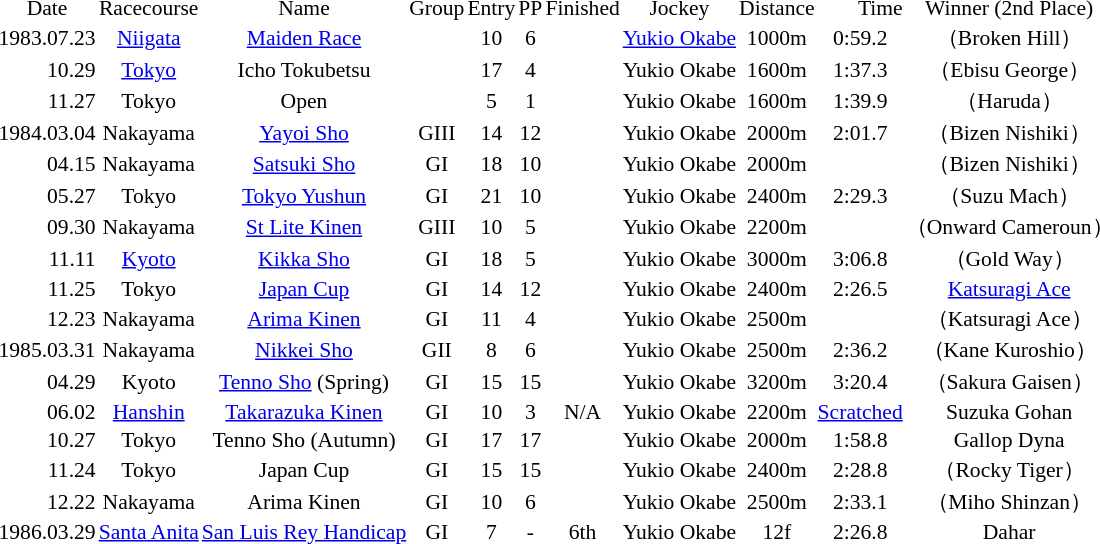<table cellpadding="1" cellspacing="0" border="0" style="font-size: 90%; text-align: center;white-space:nowrap">
<tr>
<td>Date</td>
<td>Racecourse</td>
<td>Name</td>
<td>Group</td>
<td>Entry</td>
<td>PP</td>
<td style="text-align: right;">Finished</td>
<td>Jockey</td>
<td>Distance</td>
<td style="text-align: right;">Time</td>
<td>Winner (2nd Place)</td>
</tr>
<tr>
<td>1983.07.23</td>
<td><a href='#'>Niigata</a></td>
<td><a href='#'>Maiden Race</a></td>
<td></td>
<td>10</td>
<td>6</td>
<td></td>
<td><a href='#'>Yukio Okabe</a></td>
<td>1000m</td>
<td>0:59.2</td>
<td>（Broken Hill）</td>
</tr>
<tr>
<td style="text-align: right;">10.29</td>
<td><a href='#'>Tokyo</a></td>
<td>Icho Tokubetsu</td>
<td></td>
<td>17</td>
<td>4</td>
<td></td>
<td>Yukio Okabe</td>
<td>1600m</td>
<td>1:37.3</td>
<td>（Ebisu George）</td>
</tr>
<tr>
<td style="text-align: right;">11.27</td>
<td>Tokyo</td>
<td>Open</td>
<td></td>
<td>5</td>
<td>1</td>
<td></td>
<td>Yukio Okabe</td>
<td>1600m</td>
<td>1:39.9</td>
<td>（Haruda）</td>
</tr>
<tr>
<td>1984.03.04</td>
<td>Nakayama</td>
<td><a href='#'>Yayoi Sho</a></td>
<td>GIII</td>
<td>14</td>
<td>12</td>
<td></td>
<td>Yukio Okabe</td>
<td>2000m</td>
<td>2:01.7</td>
<td>（Bizen Nishiki）</td>
</tr>
<tr>
<td style="text-align: right;">04.15</td>
<td>Nakayama</td>
<td><a href='#'>Satsuki Sho</a></td>
<td>GI</td>
<td>18</td>
<td>10</td>
<td></td>
<td>Yukio Okabe</td>
<td>2000m</td>
<td></td>
<td>（Bizen Nishiki）</td>
</tr>
<tr>
<td style="text-align: right;">05.27</td>
<td>Tokyo</td>
<td><a href='#'>Tokyo Yushun</a></td>
<td>GI</td>
<td>21</td>
<td>10</td>
<td></td>
<td>Yukio Okabe</td>
<td>2400m</td>
<td>2:29.3</td>
<td>（Suzu Mach）</td>
</tr>
<tr>
<td style="text-align: right;">09.30</td>
<td>Nakayama</td>
<td><a href='#'>St Lite Kinen</a></td>
<td>GIII</td>
<td>10</td>
<td>5</td>
<td></td>
<td>Yukio Okabe</td>
<td>2200m</td>
<td></td>
<td>（Onward Cameroun）</td>
</tr>
<tr>
<td style="text-align: right;">11.11</td>
<td><a href='#'>Kyoto</a></td>
<td><a href='#'>Kikka Sho</a></td>
<td>GI</td>
<td>18</td>
<td>5</td>
<td></td>
<td>Yukio Okabe</td>
<td>3000m</td>
<td>3:06.8</td>
<td>（Gold Way）</td>
</tr>
<tr>
<td style="text-align: right;">11.25</td>
<td>Tokyo</td>
<td><a href='#'>Japan Cup</a></td>
<td>GI</td>
<td>14</td>
<td>12</td>
<td></td>
<td>Yukio Okabe</td>
<td>2400m</td>
<td>2:26.5</td>
<td><a href='#'>Katsuragi Ace</a></td>
</tr>
<tr>
<td style="text-align: right;">12.23</td>
<td>Nakayama</td>
<td><a href='#'>Arima Kinen</a></td>
<td>GI</td>
<td>11</td>
<td>4</td>
<td></td>
<td>Yukio Okabe</td>
<td>2500m</td>
<td></td>
<td>（Katsuragi Ace）</td>
</tr>
<tr>
<td>1985.03.31</td>
<td>Nakayama</td>
<td><a href='#'>Nikkei Sho</a></td>
<td>GII</td>
<td>8</td>
<td>6</td>
<td></td>
<td>Yukio Okabe</td>
<td>2500m</td>
<td>2:36.2</td>
<td>（Kane Kuroshio）</td>
</tr>
<tr>
<td style="text-align: right;">04.29</td>
<td>Kyoto</td>
<td><a href='#'>Tenno Sho</a> (Spring)</td>
<td>GI</td>
<td>15</td>
<td>15</td>
<td></td>
<td>Yukio Okabe</td>
<td>3200m</td>
<td>3:20.4</td>
<td>（Sakura Gaisen）</td>
</tr>
<tr>
<td style="text-align: right;">06.02</td>
<td><a href='#'>Hanshin</a></td>
<td><a href='#'>Takarazuka Kinen</a></td>
<td>GI</td>
<td>10</td>
<td>3</td>
<td>N/A</td>
<td>Yukio Okabe</td>
<td>2200m</td>
<td><a href='#'>Scratched</a></td>
<td>Suzuka Gohan</td>
</tr>
<tr>
<td style="text-align: right;">10.27</td>
<td>Tokyo</td>
<td>Tenno Sho (Autumn)</td>
<td>GI</td>
<td>17</td>
<td>17</td>
<td></td>
<td>Yukio Okabe</td>
<td>2000m</td>
<td>1:58.8</td>
<td>Gallop Dyna</td>
</tr>
<tr>
<td style="text-align: right;">11.24</td>
<td>Tokyo</td>
<td>Japan Cup</td>
<td>GI</td>
<td>15</td>
<td>15</td>
<td></td>
<td>Yukio Okabe</td>
<td>2400m</td>
<td>2:28.8</td>
<td>（Rocky Tiger）</td>
</tr>
<tr>
<td style="text-align: right;">12.22</td>
<td>Nakayama</td>
<td>Arima Kinen</td>
<td>GI</td>
<td>10</td>
<td>6</td>
<td></td>
<td>Yukio Okabe</td>
<td>2500m</td>
<td>2:33.1</td>
<td>（Miho Shinzan）</td>
</tr>
<tr>
<td>1986.03.29</td>
<td><a href='#'>Santa Anita</a></td>
<td><a href='#'>San Luis Rey Handicap</a></td>
<td>GI</td>
<td>7</td>
<td>-</td>
<td>6th</td>
<td>Yukio Okabe</td>
<td>12f</td>
<td>2:26.8</td>
<td>Dahar</td>
</tr>
</table>
